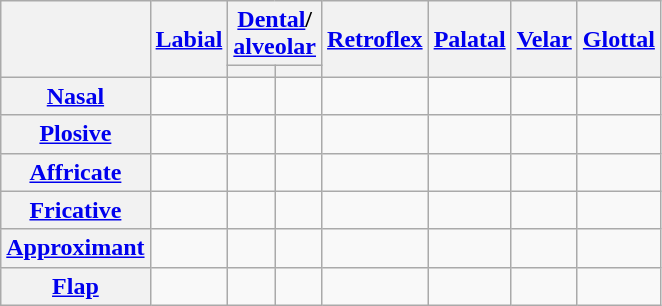<table class="wikitable" style="text-align: center;">
<tr>
<th colspan=2 rowspan=2></th>
<th rowspan=2><a href='#'>Labial</a></th>
<th colspan=2><a href='#'>Dental</a>/<br><a href='#'>alveolar</a></th>
<th rowspan=2><a href='#'>Retroflex</a></th>
<th rowspan=2><a href='#'>Palatal</a></th>
<th rowspan=2><a href='#'>Velar</a></th>
<th rowspan=2><a href='#'>Glottal</a></th>
</tr>
<tr>
<th></th>
<th></th>
</tr>
<tr>
<th colspan=2><a href='#'>Nasal</a></th>
<td> </td>
<td> </td>
<td> </td>
<td></td>
<td></td>
<td></td>
<td></td>
</tr>
<tr>
<th colspan=2><a href='#'>Plosive</a></th>
<td> </td>
<td> </td>
<td></td>
<td> </td>
<td></td>
<td> </td>
<td> </td>
</tr>
<tr>
<th colspan=2><a href='#'>Affricate</a></th>
<td></td>
<td> </td>
<td></td>
<td></td>
<td> </td>
<td></td>
<td></td>
</tr>
<tr>
<th colspan=2><a href='#'>Fricative</a></th>
<td></td>
<td> </td>
<td></td>
<td></td>
<td> </td>
<td> </td>
<td> </td>
</tr>
<tr>
<th colspan=2><a href='#'>Approximant</a></th>
<td> </td>
<td> </td>
<td></td>
<td></td>
<td> </td>
<td></td>
<td></td>
</tr>
<tr>
<th colspan=2><a href='#'>Flap</a></th>
<td></td>
<td> </td>
<td></td>
<td></td>
<td></td>
<td></td>
<td></td>
</tr>
</table>
